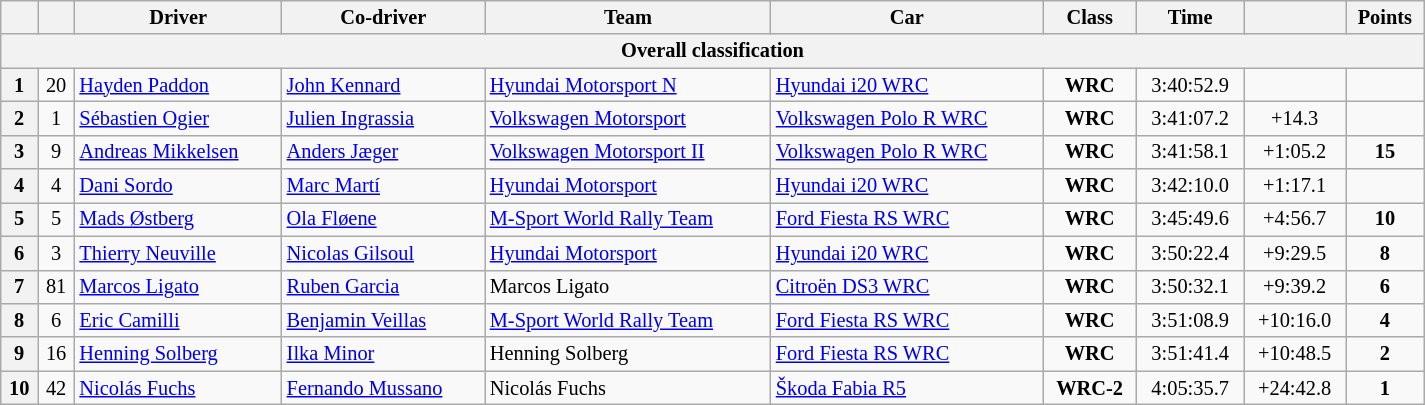<table class="wikitable" width=85% style="text-align: left; font-size: 85%; max-width: 950px;">
<tr>
<th></th>
<th></th>
<th>Driver</th>
<th>Co-driver</th>
<th>Team</th>
<th>Car</th>
<th>Class</th>
<th>Time</th>
<th></th>
<th>Points</th>
</tr>
<tr>
<th colspan=11>Overall classification</th>
</tr>
<tr>
<th>1</th>
<td align="center">20</td>
<td> <a href='#'>Hayden Paddon</a></td>
<td> <a href='#'>John Kennard</a></td>
<td> <a href='#'>Hyundai Motorsport N</a></td>
<td><a href='#'>Hyundai i20 WRC</a></td>
<td align="center"><strong><span>WRC</span></strong></td>
<td align="center">3:40:52.9</td>
<td align="center"></td>
<td align="center"><strong></strong></td>
</tr>
<tr>
<th>2</th>
<td align="center">1</td>
<td> <a href='#'>Sébastien Ogier</a></td>
<td> <a href='#'>Julien Ingrassia</a></td>
<td> <a href='#'>Volkswagen Motorsport</a></td>
<td><a href='#'>Volkswagen Polo R WRC</a></td>
<td align="center"><strong><span>WRC</span></strong></td>
<td align="center">3:41:07.2</td>
<td align="center">+14.3</td>
<td align="center"><strong></strong></td>
</tr>
<tr>
<th>3</th>
<td align="center">9</td>
<td> <a href='#'>Andreas Mikkelsen</a></td>
<td> <a href='#'>Anders Jæger</a></td>
<td> <a href='#'>Volkswagen Motorsport II</a></td>
<td><a href='#'>Volkswagen Polo R WRC</a></td>
<td align="center"><strong><span>WRC</span></strong></td>
<td align="center">3:41:58.1</td>
<td align="center">+1:05.2</td>
<td align="center"><strong>15</strong></td>
</tr>
<tr>
<th>4</th>
<td align="center">4</td>
<td> <a href='#'>Dani Sordo</a></td>
<td> <a href='#'>Marc Martí</a></td>
<td> <a href='#'>Hyundai Motorsport</a></td>
<td><a href='#'>Hyundai i20 WRC</a></td>
<td align="center"><strong><span>WRC</span></strong></td>
<td align="center">3:42:10.0</td>
<td align="center">+1:17.1</td>
<td align="center"><strong></strong></td>
</tr>
<tr>
<th>5</th>
<td align="center">5</td>
<td> <a href='#'>Mads Østberg</a></td>
<td> <a href='#'>Ola Fløene</a></td>
<td> <a href='#'>M-Sport World Rally Team</a></td>
<td><a href='#'>Ford Fiesta RS WRC</a></td>
<td align="center"><strong><span>WRC</span></strong></td>
<td align="center">3:45:49.6</td>
<td align="center">+4:56.7</td>
<td align="center"><strong>10</strong></td>
</tr>
<tr>
<th>6</th>
<td align="center">3</td>
<td> <a href='#'>Thierry Neuville</a></td>
<td> <a href='#'>Nicolas Gilsoul</a></td>
<td> <a href='#'>Hyundai Motorsport</a></td>
<td><a href='#'>Hyundai i20 WRC</a></td>
<td align="center"><strong><span>WRC</span></strong></td>
<td align="center">3:50:22.4</td>
<td align="center">+9:29.5</td>
<td align="center"><strong>8</strong></td>
</tr>
<tr>
<th>7</th>
<td align="center">81</td>
<td> <a href='#'>Marcos Ligato</a></td>
<td> <a href='#'>Ruben Garcia</a></td>
<td> Marcos Ligato</td>
<td><a href='#'>Citroën DS3 WRC</a></td>
<td align="center"><strong><span>WRC</span></strong></td>
<td align="center">3:50:32.1</td>
<td align="center">+9:39.2</td>
<td align="center"><strong>6</strong></td>
</tr>
<tr>
<th>8</th>
<td align="center">6</td>
<td> <a href='#'>Eric Camilli</a></td>
<td> <a href='#'>Benjamin Veillas</a></td>
<td> <a href='#'>M-Sport World Rally Team</a></td>
<td><a href='#'>Ford Fiesta RS WRC</a></td>
<td align="center"><strong><span>WRC</span></strong></td>
<td align="center">3:51:08.9</td>
<td align="center">+10:16.0</td>
<td align="center"><strong>4</strong></td>
</tr>
<tr>
<th>9</th>
<td align="center">16</td>
<td> <a href='#'>Henning Solberg</a></td>
<td> <a href='#'>Ilka Minor</a></td>
<td> Henning Solberg</td>
<td><a href='#'>Ford Fiesta RS WRC</a></td>
<td align="center"><strong><span>WRC</span></strong></td>
<td align="center">3:51:41.4</td>
<td align="center">+10:48.5</td>
<td align="center"><strong>2</strong></td>
</tr>
<tr>
<th>10</th>
<td align="center">42</td>
<td> <a href='#'>Nicolás Fuchs</a></td>
<td> <a href='#'>Fernando Mussano</a></td>
<td> Nicolás Fuchs</td>
<td><a href='#'>Škoda Fabia R5</a></td>
<td align="center"><strong><span>WRC-2</span></strong></td>
<td align="center">4:05:35.7</td>
<td align="center">+24:42.8</td>
<td align="center"><strong>1</strong></td>
</tr>
</table>
